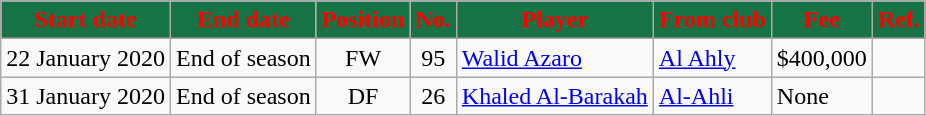<table class="wikitable sortable">
<tr>
<th style="background:#177245; color:red;"><strong>Start date</strong></th>
<th style="background:#177245; color:red;"><strong>End date</strong></th>
<th style="background:#177245; color:red;"><strong>Position</strong></th>
<th style="background:#177245; color:red;"><strong>No.</strong></th>
<th style="background:#177245; color:red;"><strong>Player</strong></th>
<th style="background:#177245; color:red;"><strong>From club</strong></th>
<th style="background:#177245; color:red;"><strong>Fee</strong></th>
<th style="background:#177245; color:red;"><strong>Ref.</strong></th>
</tr>
<tr>
<td>22 January 2020</td>
<td>End of season</td>
<td style="text-align:center;">FW</td>
<td style="text-align:center;">95</td>
<td style="text-align:left;"> <a href='#'>Walid Azaro</a></td>
<td style="text-align:left;"> <a href='#'>Al Ahly</a></td>
<td>$400,000</td>
<td></td>
</tr>
<tr>
<td>31 January 2020</td>
<td>End of season</td>
<td style="text-align:center;">DF</td>
<td style="text-align:center;">26</td>
<td style="text-align:left;"> <a href='#'>Khaled Al-Barakah</a></td>
<td style="text-align:left;"> <a href='#'>Al-Ahli</a></td>
<td>None</td>
<td></td>
</tr>
</table>
